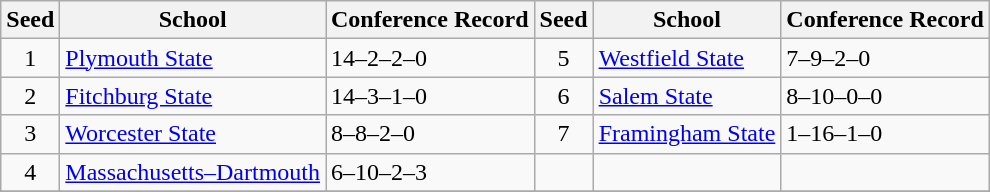<table class="wikitable">
<tr>
<th>Seed</th>
<th>School</th>
<th>Conference Record</th>
<th>Seed</th>
<th>School</th>
<th>Conference Record</th>
</tr>
<tr>
<td align=center>1</td>
<td><a href='#'>Plymouth State</a></td>
<td>14–2–2–0</td>
<td align=center>5</td>
<td><a href='#'>Westfield State</a></td>
<td>7–9–2–0</td>
</tr>
<tr>
<td align=center>2</td>
<td><a href='#'>Fitchburg State</a></td>
<td>14–3–1–0</td>
<td align=center>6</td>
<td><a href='#'>Salem State</a></td>
<td>8–10–0–0</td>
</tr>
<tr>
<td align=center>3</td>
<td><a href='#'>Worcester State</a></td>
<td>8–8–2–0</td>
<td align=center>7</td>
<td><a href='#'>Framingham State</a></td>
<td>1–16–1–0</td>
</tr>
<tr>
<td align=center>4</td>
<td><a href='#'>Massachusetts–Dartmouth</a></td>
<td>6–10–2–3</td>
<td></td>
<td></td>
<td></td>
</tr>
<tr>
</tr>
</table>
